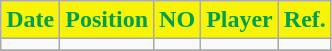<table class="wikitable sortable">
<tr>
<th style="background:#F7F408; color:#00A050;"><strong>Date</strong></th>
<th style="background:#F7F408; color:#00A050;"><strong>Position</strong></th>
<th style="background:#F7F408; color:#00A050;"><strong>NO</strong></th>
<th style="background:#F7F408; color:#00A050;"><strong>Player</strong></th>
<th style="background:#F7F408; color:#00A050;"><strong>Ref.</strong></th>
</tr>
<tr>
<td></td>
<td></td>
<td></td>
<td></td>
<td></td>
</tr>
<tr>
</tr>
</table>
